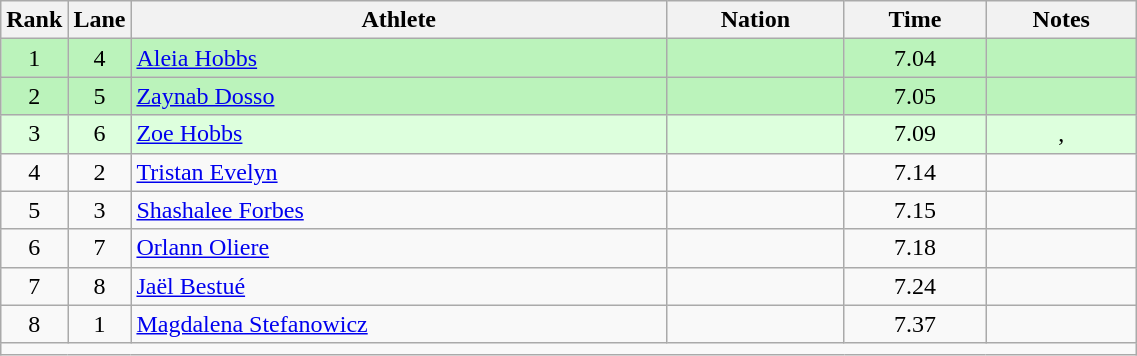<table class="wikitable sortable" style="text-align:center;width: 60%;">
<tr>
<th scope="col" style="width: 10px;">Rank</th>
<th scope="col" style="width: 10px;">Lane</th>
<th scope="col">Athlete</th>
<th scope="col">Nation</th>
<th scope="col">Time</th>
<th scope="col">Notes</th>
</tr>
<tr bgcolor=bbf3bb>
<td>1</td>
<td>4</td>
<td align=left><a href='#'>Aleia Hobbs</a></td>
<td align=left></td>
<td>7.04</td>
<td></td>
</tr>
<tr bgcolor=bbf3bb>
<td>2</td>
<td>5</td>
<td align=left><a href='#'>Zaynab Dosso</a></td>
<td align=left></td>
<td>7.05</td>
<td></td>
</tr>
<tr bgcolor=ddffdd>
<td>3</td>
<td>6</td>
<td align=left><a href='#'>Zoe Hobbs</a></td>
<td align=left></td>
<td>7.09</td>
<td>, </td>
</tr>
<tr>
<td>4</td>
<td>2</td>
<td align=left><a href='#'>Tristan Evelyn</a></td>
<td align=left></td>
<td>7.14</td>
<td></td>
</tr>
<tr>
<td>5</td>
<td>3</td>
<td align=left><a href='#'>Shashalee Forbes</a></td>
<td align=left></td>
<td>7.15</td>
<td></td>
</tr>
<tr>
<td>6</td>
<td>7</td>
<td align=left><a href='#'>Orlann Oliere</a></td>
<td align=left></td>
<td>7.18</td>
<td></td>
</tr>
<tr>
<td>7</td>
<td>8</td>
<td align=left><a href='#'>Jaël Bestué</a></td>
<td align=left></td>
<td>7.24</td>
<td></td>
</tr>
<tr>
<td>8</td>
<td>1</td>
<td align=left><a href='#'>Magdalena Stefanowicz</a></td>
<td align=left></td>
<td>7.37</td>
<td></td>
</tr>
<tr class="sortbottom">
<td colspan="6"></td>
</tr>
</table>
